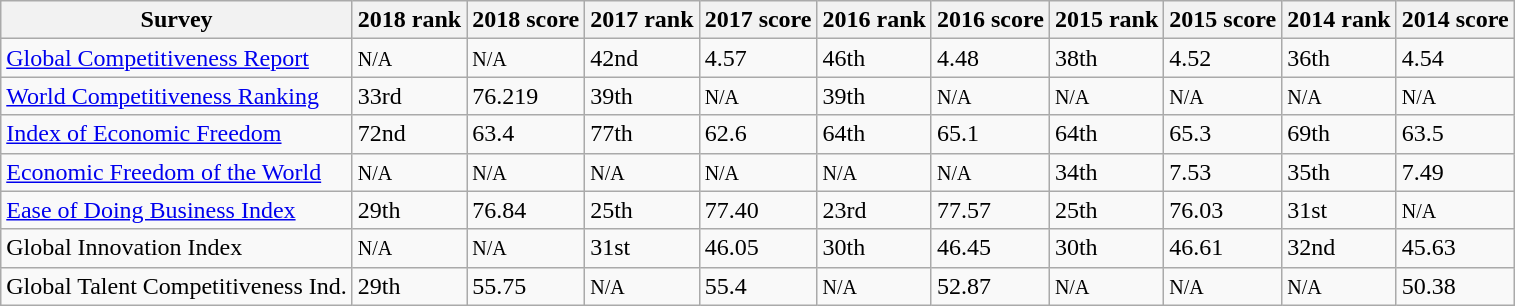<table class="wikitable">
<tr>
<th>Survey</th>
<th>2018 rank</th>
<th>2018 score</th>
<th>2017 rank</th>
<th>2017 score</th>
<th>2016 rank</th>
<th>2016 score</th>
<th>2015 rank</th>
<th>2015 score</th>
<th>2014 rank</th>
<th>2014 score</th>
</tr>
<tr>
<td><a href='#'>Global Competitiveness Report</a></td>
<td><small>N/A</small></td>
<td><small>N/A</small></td>
<td> 42nd</td>
<td> 4.57</td>
<td> 46th</td>
<td> 4.48</td>
<td> 38th</td>
<td> 4.52</td>
<td> 36th</td>
<td> 4.54</td>
</tr>
<tr>
<td><a href='#'>World Competitiveness Ranking</a></td>
<td> 33rd</td>
<td>76.219</td>
<td> 39th</td>
<td><small>N/A</small></td>
<td>39th</td>
<td><small>N/A</small></td>
<td><small>N/A</small></td>
<td><small>N/A</small></td>
<td><small>N/A</small></td>
<td><small>N/A</small></td>
</tr>
<tr>
<td><a href='#'>Index of Economic Freedom</a></td>
<td> 72nd</td>
<td> 63.4</td>
<td> 77th</td>
<td> 62.6</td>
<td> 64th</td>
<td> 65.1</td>
<td> 64th</td>
<td> 65.3</td>
<td> 69th</td>
<td> 63.5</td>
</tr>
<tr>
<td><a href='#'>Economic Freedom of the World</a></td>
<td><small>N/A</small></td>
<td><small>N/A</small></td>
<td><small>N/A</small></td>
<td><small>N/A</small></td>
<td><small>N/A</small></td>
<td><small>N/A</small></td>
<td> 34th</td>
<td> 7.53</td>
<td> 35th</td>
<td> 7.49</td>
</tr>
<tr>
<td><a href='#'>Ease of Doing Business Index</a></td>
<td> 29th</td>
<td> 76.84</td>
<td> 25th</td>
<td> 77.40</td>
<td> 23rd</td>
<td> 77.57</td>
<td> 25th</td>
<td>76.03</td>
<td> 31st</td>
<td><small>N/A</small></td>
</tr>
<tr>
<td>Global Innovation Index</td>
<td><small>N/A</small></td>
<td><small>N/A</small></td>
<td> 31st</td>
<td> 46.05</td>
<td> 30th</td>
<td> 46.45</td>
<td> 30th</td>
<td> 46.61</td>
<td> 32nd</td>
<td> 45.63</td>
</tr>
<tr>
<td>Global Talent Competitiveness Ind.</td>
<td>29th</td>
<td> 55.75</td>
<td><small>N/A</small></td>
<td> 55.4</td>
<td><small>N/A</small></td>
<td> 52.87</td>
<td><small>N/A</small></td>
<td><small>N/A</small></td>
<td><small>N/A</small></td>
<td> 50.38</td>
</tr>
</table>
